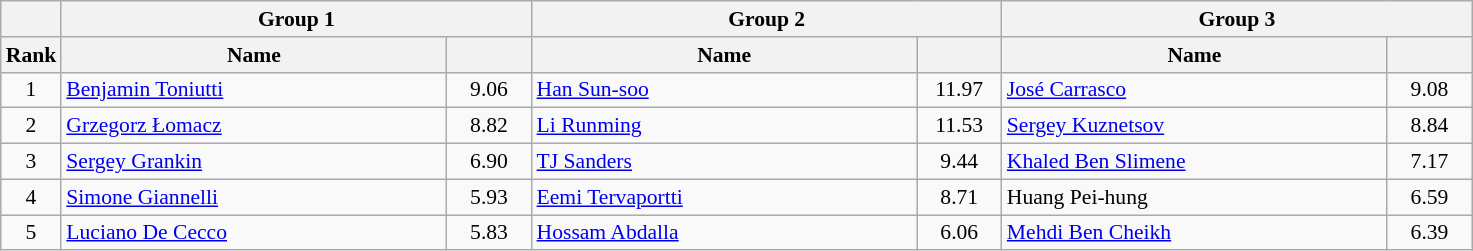<table class="wikitable" style="font-size:90%">
<tr>
<th></th>
<th colspan="2">Group 1</th>
<th colspan="2">Group 2</th>
<th colspan="2">Group 3</th>
</tr>
<tr>
<th width=30>Rank</th>
<th width=250>Name</th>
<th width=50></th>
<th width=250>Name</th>
<th width=50></th>
<th width=250>Name</th>
<th width=50></th>
</tr>
<tr>
<td align=center>1</td>
<td> <a href='#'>Benjamin Toniutti</a></td>
<td align=center>9.06</td>
<td> <a href='#'>Han Sun-soo</a></td>
<td align=center>11.97</td>
<td> <a href='#'>José Carrasco</a></td>
<td align=center>9.08</td>
</tr>
<tr>
<td align=center>2</td>
<td> <a href='#'>Grzegorz Łomacz</a></td>
<td align=center>8.82</td>
<td> <a href='#'>Li Runming</a></td>
<td align=center>11.53</td>
<td> <a href='#'>Sergey Kuznetsov</a></td>
<td align=center>8.84</td>
</tr>
<tr>
<td align=center>3</td>
<td> <a href='#'>Sergey Grankin</a></td>
<td align=center>6.90</td>
<td> <a href='#'>TJ Sanders</a></td>
<td align=center>9.44</td>
<td> <a href='#'>Khaled Ben Slimene</a></td>
<td align=center>7.17</td>
</tr>
<tr>
<td align=center>4</td>
<td> <a href='#'>Simone Giannelli</a></td>
<td align=center>5.93</td>
<td> <a href='#'>Eemi Tervaportti</a></td>
<td align=center>8.71</td>
<td> Huang Pei-hung</td>
<td align=center>6.59</td>
</tr>
<tr>
<td align=center>5</td>
<td> <a href='#'>Luciano De Cecco</a></td>
<td align=center>5.83</td>
<td> <a href='#'>Hossam Abdalla</a></td>
<td align=center>6.06</td>
<td> <a href='#'>Mehdi Ben Cheikh</a></td>
<td align=center>6.39</td>
</tr>
</table>
